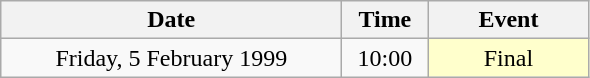<table class = "wikitable" style="text-align:center;">
<tr>
<th width=220>Date</th>
<th width=50>Time</th>
<th width=100>Event</th>
</tr>
<tr>
<td>Friday, 5 February 1999</td>
<td>10:00</td>
<td bgcolor=ffffcc>Final</td>
</tr>
</table>
